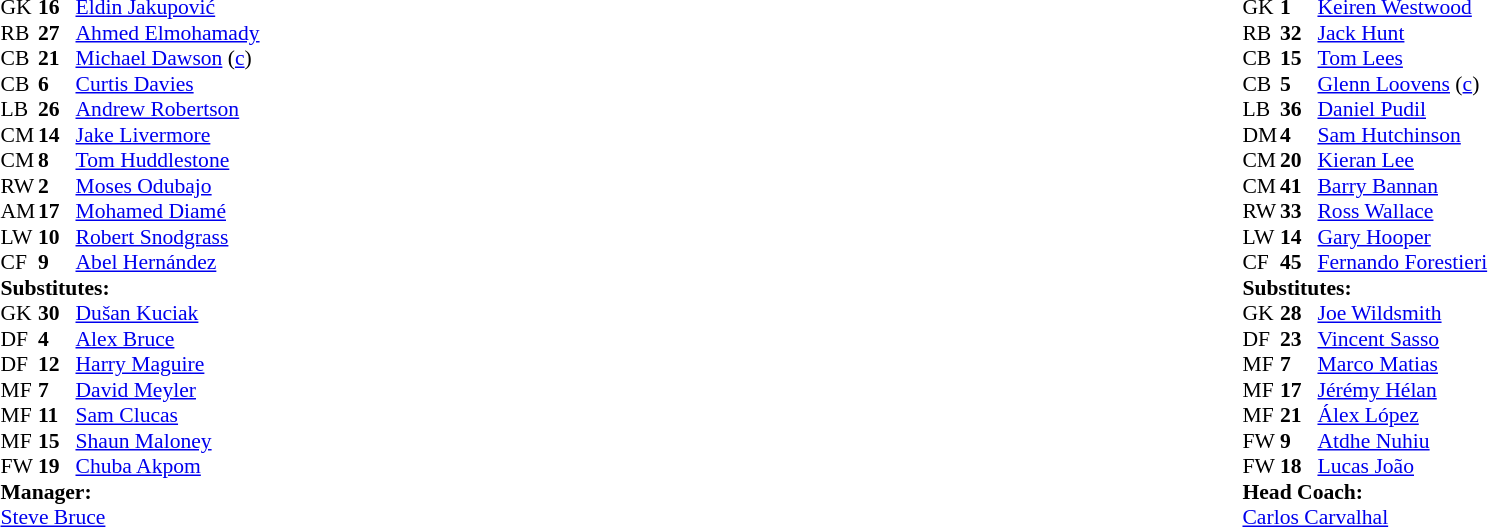<table style="width:100%;">
<tr>
<td style="vertical-align:top; width:40%;"><br><table style="font-size: 90%" cellspacing="0" cellpadding="0">
<tr>
<td colspan="4"></td>
</tr>
<tr>
<th width=25></th>
<th width=25></th>
</tr>
<tr>
<td>GK</td>
<td><strong>16</strong></td>
<td><a href='#'>Eldin Jakupović</a></td>
</tr>
<tr>
<td>RB</td>
<td><strong>27</strong></td>
<td><a href='#'>Ahmed Elmohamady</a></td>
</tr>
<tr>
<td>CB</td>
<td><strong>21</strong></td>
<td><a href='#'>Michael Dawson</a> (<a href='#'>c</a>)</td>
<td></td>
</tr>
<tr>
<td>CB</td>
<td><strong>6</strong></td>
<td><a href='#'>Curtis Davies</a></td>
</tr>
<tr>
<td>LB</td>
<td><strong>26</strong></td>
<td><a href='#'>Andrew Robertson</a></td>
</tr>
<tr>
<td>CM</td>
<td><strong>14</strong></td>
<td><a href='#'>Jake Livermore</a></td>
</tr>
<tr>
<td>CM</td>
<td><strong>8</strong></td>
<td><a href='#'>Tom Huddlestone</a></td>
</tr>
<tr>
<td>RW</td>
<td><strong>2</strong></td>
<td><a href='#'>Moses Odubajo</a></td>
</tr>
<tr>
<td>AM</td>
<td><strong>17</strong></td>
<td><a href='#'>Mohamed Diamé</a></td>
<td></td>
<td></td>
</tr>
<tr>
<td>LW</td>
<td><strong>10</strong></td>
<td><a href='#'>Robert Snodgrass</a></td>
<td></td>
<td></td>
</tr>
<tr>
<td>CF</td>
<td><strong>9</strong></td>
<td><a href='#'>Abel Hernández</a></td>
<td></td>
<td></td>
</tr>
<tr>
<td colspan=4><strong>Substitutes:</strong></td>
</tr>
<tr>
<td>GK</td>
<td><strong>30</strong></td>
<td><a href='#'>Dušan Kuciak</a></td>
</tr>
<tr>
<td>DF</td>
<td><strong>4</strong></td>
<td><a href='#'>Alex Bruce</a></td>
</tr>
<tr>
<td>DF</td>
<td><strong>12</strong></td>
<td><a href='#'>Harry Maguire</a></td>
<td></td>
<td></td>
</tr>
<tr>
<td>MF</td>
<td><strong>7</strong></td>
<td><a href='#'>David Meyler</a></td>
<td></td>
<td></td>
</tr>
<tr>
<td>MF</td>
<td><strong>11</strong></td>
<td><a href='#'>Sam Clucas</a></td>
<td></td>
<td></td>
</tr>
<tr>
<td>MF</td>
<td><strong>15</strong></td>
<td><a href='#'>Shaun Maloney</a></td>
</tr>
<tr>
<td>FW</td>
<td><strong>19</strong></td>
<td><a href='#'>Chuba Akpom</a></td>
</tr>
<tr>
<td colspan=4><strong>Manager:</strong></td>
</tr>
<tr>
<td colspan="4"><a href='#'>Steve Bruce</a></td>
</tr>
</table>
</td>
<td style="vertical-align:top; width:50%;"><br><table cellspacing="0" cellpadding="0" style="font-size:90%; margin:auto;">
<tr>
<td colspan="4"></td>
</tr>
<tr>
<th width=25></th>
<th width=25></th>
</tr>
<tr>
<td>GK</td>
<td><strong>1</strong></td>
<td><a href='#'>Keiren Westwood</a></td>
</tr>
<tr>
<td>RB</td>
<td><strong>32</strong></td>
<td><a href='#'>Jack Hunt</a></td>
</tr>
<tr>
<td>CB</td>
<td><strong>15</strong></td>
<td><a href='#'>Tom Lees</a></td>
</tr>
<tr>
<td>CB</td>
<td><strong>5</strong></td>
<td><a href='#'>Glenn Loovens</a> (<a href='#'>c</a>)</td>
</tr>
<tr>
<td>LB</td>
<td><strong>36</strong></td>
<td><a href='#'>Daniel Pudil</a></td>
<td></td>
<td></td>
</tr>
<tr>
<td>DM</td>
<td><strong>4</strong></td>
<td><a href='#'>Sam Hutchinson</a></td>
<td></td>
<td></td>
</tr>
<tr>
<td>CM</td>
<td><strong>20</strong></td>
<td><a href='#'>Kieran Lee</a></td>
</tr>
<tr>
<td>CM</td>
<td><strong>41</strong></td>
<td><a href='#'>Barry Bannan</a></td>
</tr>
<tr>
<td>RW</td>
<td><strong>33</strong></td>
<td><a href='#'>Ross Wallace</a></td>
<td></td>
<td></td>
</tr>
<tr>
<td>LW</td>
<td><strong>14</strong></td>
<td><a href='#'>Gary Hooper</a></td>
</tr>
<tr>
<td>CF</td>
<td><strong>45</strong></td>
<td><a href='#'>Fernando Forestieri</a></td>
</tr>
<tr>
<td colspan=4><strong>Substitutes:</strong></td>
</tr>
<tr>
<td>GK</td>
<td><strong>28</strong></td>
<td><a href='#'>Joe Wildsmith</a></td>
</tr>
<tr>
<td>DF</td>
<td><strong>23</strong></td>
<td><a href='#'>Vincent Sasso</a></td>
</tr>
<tr>
<td>MF</td>
<td><strong>7</strong></td>
<td><a href='#'>Marco Matias</a></td>
</tr>
<tr>
<td>MF</td>
<td><strong>17</strong></td>
<td><a href='#'>Jérémy Hélan</a></td>
<td></td>
<td></td>
</tr>
<tr>
<td>MF</td>
<td><strong>21</strong></td>
<td><a href='#'>Álex López</a></td>
</tr>
<tr>
<td>FW</td>
<td><strong>9</strong></td>
<td><a href='#'>Atdhe Nuhiu</a></td>
<td></td>
<td></td>
</tr>
<tr>
<td>FW</td>
<td><strong>18</strong></td>
<td><a href='#'>Lucas João</a></td>
<td></td>
<td></td>
</tr>
<tr>
<td colspan=4><strong>Head Coach:</strong></td>
</tr>
<tr>
<td colspan="4"><a href='#'>Carlos Carvalhal</a></td>
</tr>
</table>
</td>
</tr>
</table>
